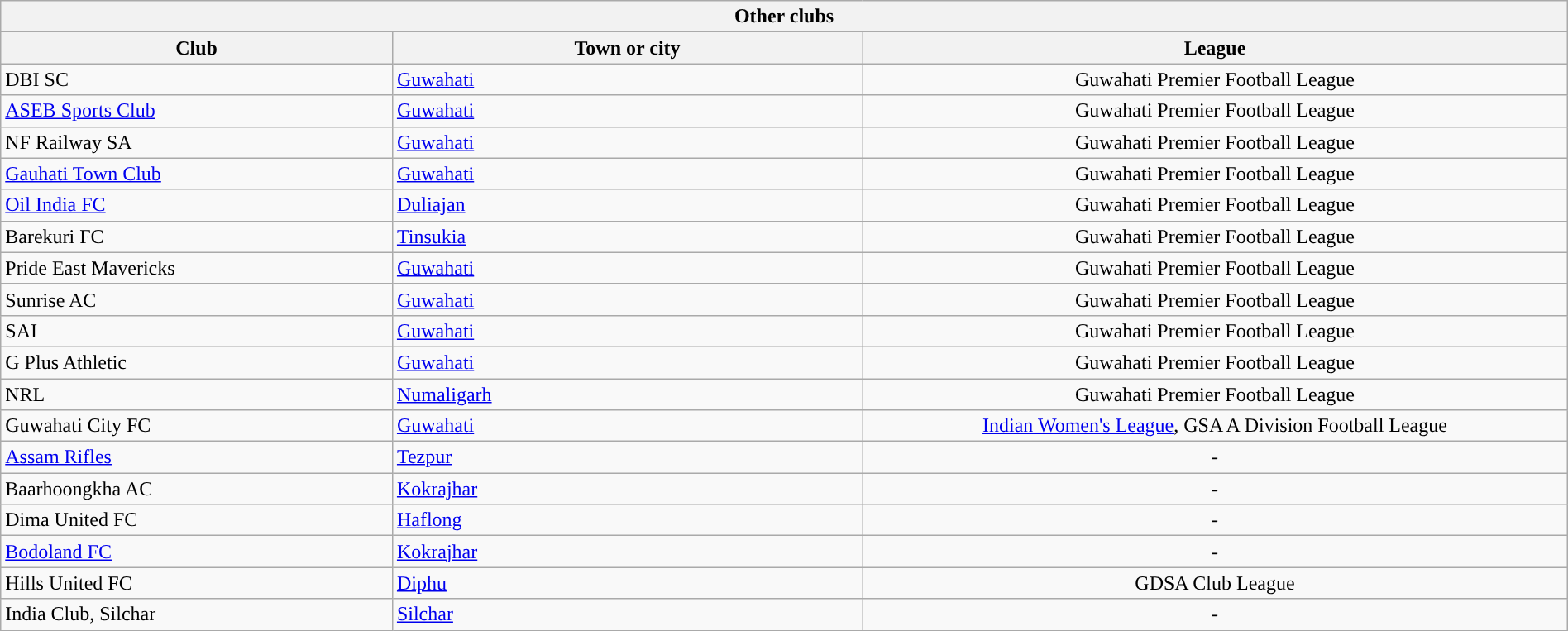<table class="wikitable sortable" width="100%">
<tr>
<th colspan="3">Other clubs</th>
</tr>
<tr>
<th !width="25%">Club</th>
<th width="30%">Town or city</th>
<th width="45%">League</th>
</tr>
<tr>
<td>DBI SC</td>
<td><a href='#'>Guwahati</a></td>
<td align="center">Guwahati Premier Football League</td>
</tr>
<tr>
<td><a href='#'>ASEB Sports Club</a></td>
<td><a href='#'>Guwahati</a></td>
<td align="center">Guwahati Premier Football League</td>
</tr>
<tr>
<td>NF Railway SA</td>
<td><a href='#'>Guwahati</a></td>
<td align="center">Guwahati Premier Football League</td>
</tr>
<tr>
<td><a href='#'>Gauhati Town Club</a></td>
<td><a href='#'>Guwahati</a></td>
<td align="center">Guwahati Premier Football League</td>
</tr>
<tr>
<td><a href='#'>Oil India FC</a></td>
<td><a href='#'>Duliajan</a></td>
<td align="center">Guwahati Premier Football League</td>
</tr>
<tr>
<td>Barekuri FC</td>
<td><a href='#'>Tinsukia</a></td>
<td align="center">Guwahati Premier Football League</td>
</tr>
<tr>
<td>Pride East Mavericks</td>
<td><a href='#'>Guwahati</a></td>
<td align="center">Guwahati Premier Football League</td>
</tr>
<tr>
<td>Sunrise AC</td>
<td><a href='#'>Guwahati</a></td>
<td align="center">Guwahati Premier Football League</td>
</tr>
<tr>
<td>SAI</td>
<td><a href='#'>Guwahati</a></td>
<td align="center">Guwahati Premier Football League</td>
</tr>
<tr>
<td>G Plus Athletic</td>
<td><a href='#'>Guwahati</a></td>
<td align="center">Guwahati Premier Football League</td>
</tr>
<tr>
<td>NRL</td>
<td><a href='#'>Numaligarh</a></td>
<td align="center">Guwahati Premier Football League</td>
</tr>
<tr>
<td>Guwahati City FC</td>
<td><a href='#'>Guwahati</a></td>
<td align="center"><a href='#'>Indian Women's League</a>, GSA A Division Football League</td>
</tr>
<tr>
<td><a href='#'>Assam Rifles</a></td>
<td><a href='#'>Tezpur</a></td>
<td align="center">-</td>
</tr>
<tr>
<td>Baarhoongkha AC</td>
<td><a href='#'>Kokrajhar</a></td>
<td align="center">-</td>
</tr>
<tr>
<td>Dima United FC</td>
<td><a href='#'>Haflong</a></td>
<td align="center">-</td>
</tr>
<tr>
<td><a href='#'>Bodoland FC</a></td>
<td><a href='#'>Kokrajhar</a></td>
<td align="center">-</td>
</tr>
<tr>
<td>Hills United FC</td>
<td><a href='#'>Diphu</a></td>
<td align="center">GDSA Club League</td>
</tr>
<tr>
<td>India Club, Silchar</td>
<td><a href='#'>Silchar</a></td>
<td align="center">-</td>
</tr>
</table>
